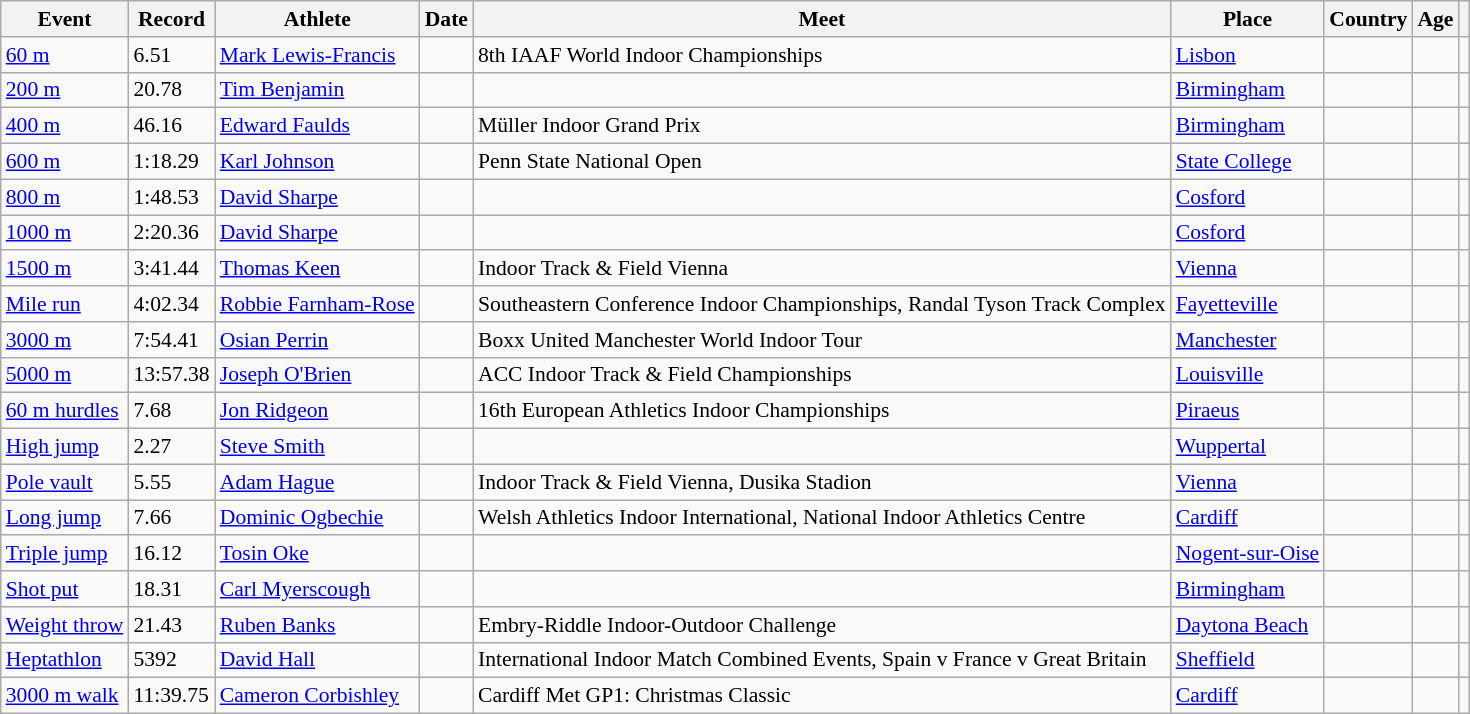<table class="wikitable sortable" style="font-size: 90%;">
<tr>
<th>Event</th>
<th>Record</th>
<th>Athlete</th>
<th>Date</th>
<th>Meet</th>
<th>Place</th>
<th>Country</th>
<th>Age</th>
<th></th>
</tr>
<tr>
<td><a href='#'>60 m</a></td>
<td>6.51</td>
<td><a href='#'>Mark Lewis-Francis</a></td>
<td></td>
<td>8th IAAF World Indoor Championships</td>
<td><a href='#'>Lisbon</a></td>
<td></td>
<td></td>
<td></td>
</tr>
<tr>
<td><a href='#'>200 m</a></td>
<td>20.78</td>
<td><a href='#'>Tim Benjamin</a></td>
<td></td>
<td></td>
<td><a href='#'>Birmingham</a></td>
<td></td>
<td></td>
<td></td>
</tr>
<tr>
<td><a href='#'>400 m</a></td>
<td>46.16</td>
<td><a href='#'>Edward Faulds</a></td>
<td></td>
<td>Müller Indoor Grand Prix</td>
<td><a href='#'>Birmingham</a></td>
<td></td>
<td></td>
<td></td>
</tr>
<tr>
<td><a href='#'>600 m</a></td>
<td>1:18.29</td>
<td><a href='#'>Karl Johnson</a></td>
<td></td>
<td>Penn State National Open</td>
<td><a href='#'>State College</a></td>
<td></td>
<td></td>
<td></td>
</tr>
<tr>
<td><a href='#'>800 m</a></td>
<td>1:48.53</td>
<td><a href='#'>David Sharpe</a></td>
<td></td>
<td></td>
<td><a href='#'>Cosford</a></td>
<td></td>
<td></td>
<td></td>
</tr>
<tr>
<td><a href='#'>1000 m</a></td>
<td>2:20.36</td>
<td><a href='#'>David Sharpe</a></td>
<td></td>
<td></td>
<td><a href='#'>Cosford</a></td>
<td></td>
<td></td>
<td></td>
</tr>
<tr>
<td><a href='#'>1500 m</a></td>
<td>3:41.44</td>
<td><a href='#'>Thomas Keen</a></td>
<td></td>
<td>Indoor Track & Field Vienna</td>
<td><a href='#'>Vienna</a></td>
<td></td>
<td></td>
<td></td>
</tr>
<tr>
<td><a href='#'>Mile run</a></td>
<td>4:02.34</td>
<td><a href='#'>Robbie Farnham-Rose</a></td>
<td></td>
<td>Southeastern Conference Indoor Championships, Randal Tyson Track Complex</td>
<td><a href='#'>Fayetteville</a></td>
<td></td>
<td></td>
<td></td>
</tr>
<tr>
<td><a href='#'>3000 m</a></td>
<td>7:54.41</td>
<td><a href='#'>Osian Perrin</a></td>
<td></td>
<td>Boxx United Manchester World Indoor Tour</td>
<td><a href='#'>Manchester</a></td>
<td></td>
<td></td>
<td></td>
</tr>
<tr>
<td><a href='#'>5000 m</a></td>
<td>13:57.38</td>
<td><a href='#'>Joseph O'Brien</a></td>
<td></td>
<td>ACC Indoor Track & Field Championships</td>
<td><a href='#'>Louisville</a></td>
<td></td>
<td></td>
<td></td>
</tr>
<tr>
<td><a href='#'>60 m hurdles</a></td>
<td>7.68</td>
<td><a href='#'>Jon Ridgeon</a></td>
<td></td>
<td>16th European Athletics Indoor Championships</td>
<td><a href='#'>Piraeus</a></td>
<td></td>
<td></td>
<td></td>
</tr>
<tr>
<td><a href='#'>High jump</a></td>
<td>2.27</td>
<td><a href='#'>Steve Smith</a></td>
<td></td>
<td></td>
<td><a href='#'>Wuppertal</a></td>
<td></td>
<td></td>
<td></td>
</tr>
<tr>
<td><a href='#'>Pole vault</a></td>
<td>5.55</td>
<td><a href='#'>Adam Hague</a></td>
<td></td>
<td>Indoor Track & Field Vienna, Dusika Stadion</td>
<td><a href='#'>Vienna</a></td>
<td></td>
<td></td>
<td></td>
</tr>
<tr>
<td><a href='#'>Long jump</a></td>
<td>7.66</td>
<td><a href='#'>Dominic Ogbechie</a></td>
<td></td>
<td>Welsh Athletics Indoor International, National Indoor Athletics Centre</td>
<td><a href='#'>Cardiff</a></td>
<td></td>
<td></td>
<td></td>
</tr>
<tr>
<td><a href='#'>Triple jump</a></td>
<td>16.12</td>
<td><a href='#'>Tosin Oke</a></td>
<td></td>
<td></td>
<td><a href='#'>Nogent-sur-Oise</a></td>
<td></td>
<td></td>
<td></td>
</tr>
<tr>
<td><a href='#'>Shot put</a></td>
<td>18.31</td>
<td><a href='#'>Carl Myerscough</a></td>
<td></td>
<td></td>
<td><a href='#'>Birmingham</a></td>
<td></td>
<td></td>
<td></td>
</tr>
<tr>
<td><a href='#'>Weight throw</a></td>
<td>21.43</td>
<td><a href='#'>Ruben Banks</a></td>
<td></td>
<td>Embry-Riddle Indoor-Outdoor Challenge</td>
<td><a href='#'>Daytona Beach</a></td>
<td></td>
<td></td>
<td></td>
</tr>
<tr>
<td><a href='#'>Heptathlon</a></td>
<td>5392</td>
<td><a href='#'>David Hall</a></td>
<td></td>
<td>International Indoor Match Combined Events, Spain v France v Great Britain</td>
<td><a href='#'>Sheffield</a></td>
<td></td>
<td></td>
<td></td>
</tr>
<tr>
<td><a href='#'>3000 m walk</a></td>
<td>11:39.75</td>
<td><a href='#'>Cameron Corbishley</a></td>
<td></td>
<td>Cardiff Met GP1: Christmas Classic</td>
<td><a href='#'>Cardiff</a></td>
<td></td>
<td></td>
<td></td>
</tr>
</table>
